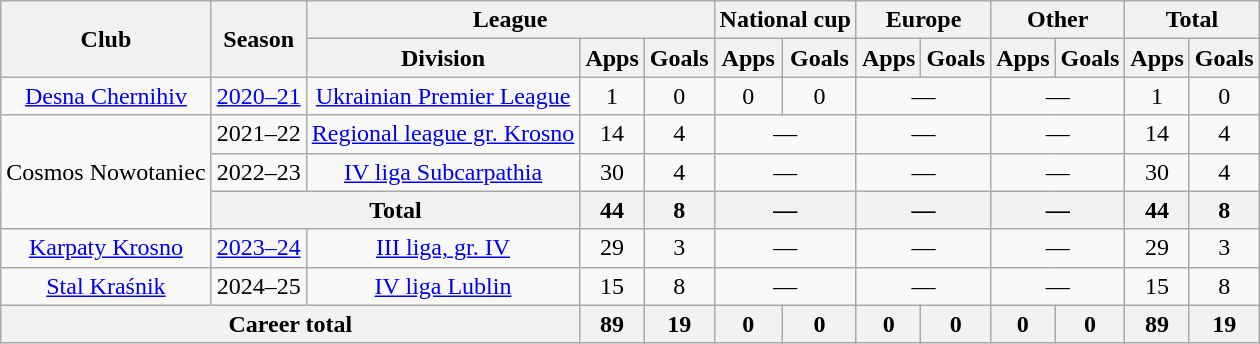<table class="wikitable" style="text-align:center">
<tr>
<th rowspan="2">Club</th>
<th rowspan="2">Season</th>
<th colspan="3">League</th>
<th colspan="2">National cup</th>
<th colspan="2">Europe</th>
<th colspan="2">Other</th>
<th colspan="2">Total</th>
</tr>
<tr>
<th>Division</th>
<th>Apps</th>
<th>Goals</th>
<th>Apps</th>
<th>Goals</th>
<th>Apps</th>
<th>Goals</th>
<th>Apps</th>
<th>Goals</th>
<th>Apps</th>
<th>Goals</th>
</tr>
<tr>
<td><a href='#'>Desna Chernihiv</a></td>
<td><a href='#'>2020–21</a></td>
<td><a href='#'>Ukrainian Premier League</a></td>
<td>1</td>
<td>0</td>
<td>0</td>
<td>0</td>
<td colspan="2">—</td>
<td colspan="2">—</td>
<td>1</td>
<td>0</td>
</tr>
<tr>
<td rowspan="3">Cosmos Nowotaniec</td>
<td>2021–22</td>
<td><a href='#'>Regional league gr. Krosno</a></td>
<td>14</td>
<td>4</td>
<td colspan="2">—</td>
<td colspan="2">—</td>
<td colspan="2">—</td>
<td>14</td>
<td>4</td>
</tr>
<tr>
<td>2022–23</td>
<td><a href='#'>IV liga Subcarpathia</a></td>
<td>30</td>
<td>4</td>
<td colspan="2">—</td>
<td colspan="2">—</td>
<td colspan="2">—</td>
<td>30</td>
<td>4</td>
</tr>
<tr>
<th colspan="2">Total</th>
<th>44</th>
<th>8</th>
<th colspan="2">—</th>
<th colspan="2">—</th>
<th colspan="2">—</th>
<th>44</th>
<th>8</th>
</tr>
<tr>
<td><a href='#'>Karpaty Krosno</a></td>
<td><a href='#'>2023–24</a></td>
<td><a href='#'>III liga, gr. IV</a></td>
<td>29</td>
<td>3</td>
<td colspan="2">—</td>
<td colspan="2">—</td>
<td colspan="2">—</td>
<td>29</td>
<td>3</td>
</tr>
<tr>
<td><a href='#'>Stal Kraśnik</a></td>
<td>2024–25</td>
<td><a href='#'>IV liga Lublin</a></td>
<td>15</td>
<td>8</td>
<td colspan="2">—</td>
<td colspan="2">—</td>
<td colspan="2">—</td>
<td>15</td>
<td>8</td>
</tr>
<tr>
<th colspan="3">Career total</th>
<th>89</th>
<th>19</th>
<th>0</th>
<th>0</th>
<th>0</th>
<th>0</th>
<th>0</th>
<th>0</th>
<th>89</th>
<th>19</th>
</tr>
</table>
